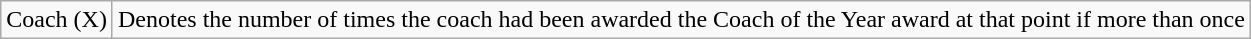<table class="wikitable">
<tr>
<td>Coach (X)</td>
<td>Denotes the number of times the coach had been awarded the Coach of the Year award at that point if more than once</td>
</tr>
</table>
